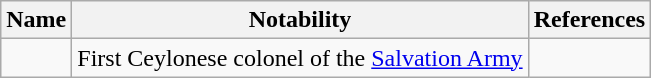<table class="wikitable sortable">
<tr>
<th>Name</th>
<th>Notability</th>
<th>References</th>
</tr>
<tr>
<td></td>
<td>First Ceylonese colonel of the <a href='#'>Salvation Army</a></td>
<td></td>
</tr>
</table>
